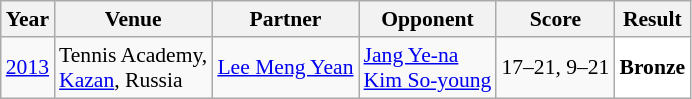<table class="sortable wikitable" style="font-size: 90%;">
<tr>
<th>Year</th>
<th>Venue</th>
<th>Partner</th>
<th>Opponent</th>
<th>Score</th>
<th>Result</th>
</tr>
<tr>
<td align="center"><a href='#'>2013</a></td>
<td align="left">Tennis Academy,<br><a href='#'>Kazan</a>, Russia</td>
<td align="left"> <a href='#'>Lee Meng Yean</a></td>
<td align="left"> <a href='#'>Jang Ye-na</a><br> <a href='#'>Kim So-young</a></td>
<td align="left">17–21, 9–21</td>
<td style="text-align:left; background:white"> <strong>Bronze</strong></td>
</tr>
</table>
